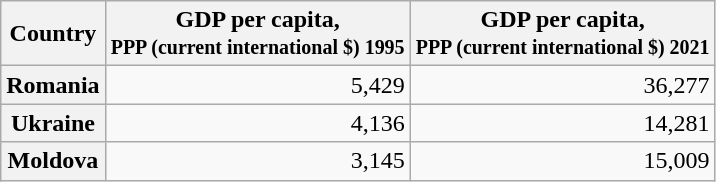<table border="1" class="wikitable">
<tr ---->
<th>Country</th>
<th>GDP per capita,<br> <small>PPP (current international $) 1995</small></th>
<th>GDP per capita,<br> <small>PPP (current international $) 2021</small></th>
</tr>
<tr align="right">
<th align="left">Romania</th>
<td>5,429</td>
<td>36,277</td>
</tr>
<tr align="right">
<th align="left">Ukraine</th>
<td>4,136</td>
<td>14,281</td>
</tr>
<tr align="right">
<th align="left">Moldova</th>
<td>3,145</td>
<td>15,009</td>
</tr>
</table>
